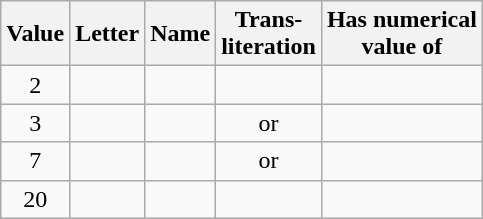<table class="wikitable" style="text-align:center;">
<tr>
<th>Value</th>
<th>Letter</th>
<th>Name</th>
<th>Trans-<br>literation</th>
<th>Has numerical<br>value of</th>
</tr>
<tr>
<td>2</td>
<td><span></span></td>
<td></td>
<td></td>
<td><span></span></td>
</tr>
<tr>
<td>3</td>
<td><span></span></td>
<td></td>
<td> or </td>
<td><span></span></td>
</tr>
<tr>
<td>7</td>
<td><span></span></td>
<td></td>
<td> or </td>
<td><span></span></td>
</tr>
<tr>
<td>20</td>
<td><span></span></td>
<td></td>
<td></td>
<td><span></span></td>
</tr>
</table>
